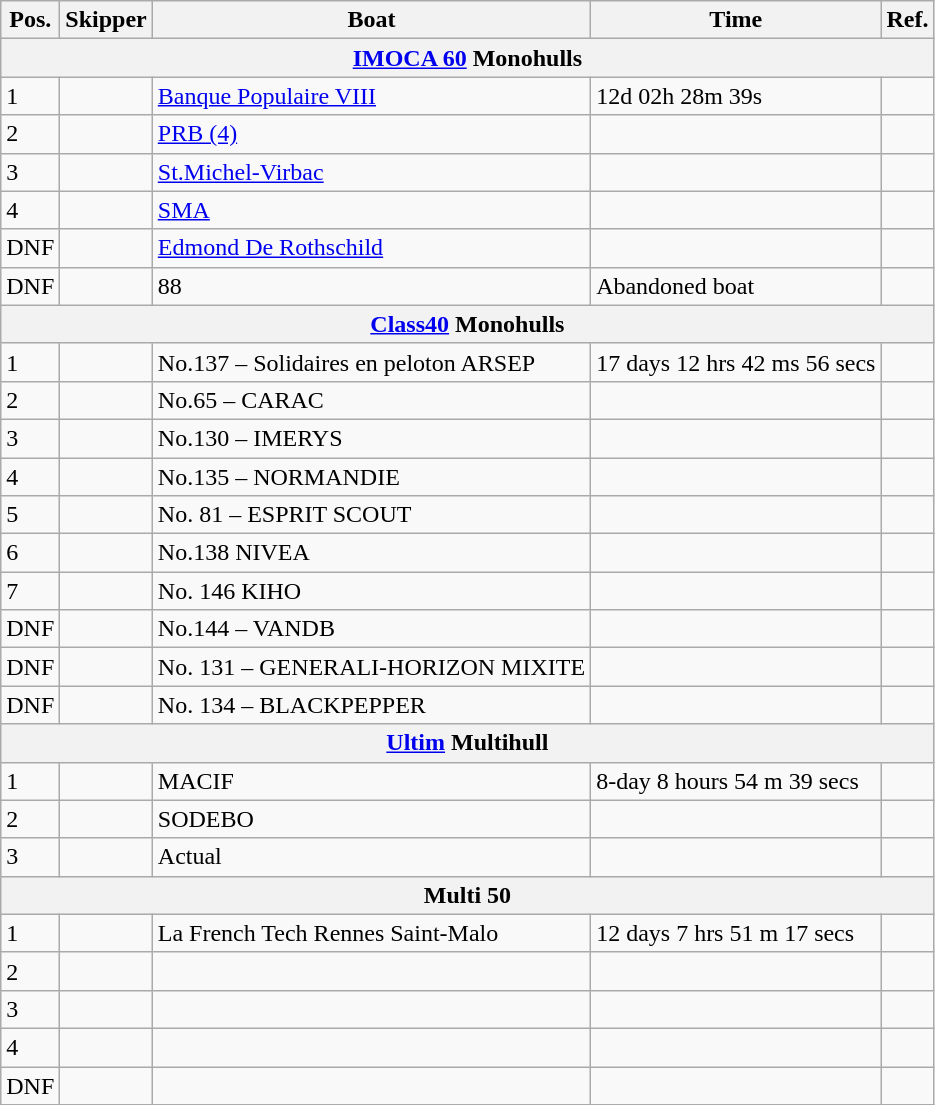<table class="wikitable sortable">
<tr>
<th>Pos.</th>
<th>Skipper</th>
<th>Boat</th>
<th>Time</th>
<th>Ref.</th>
</tr>
<tr>
<th colspan="5"><strong><a href='#'>IMOCA 60</a> Monohulls</strong></th>
</tr>
<tr>
<td>1</td>
<td></td>
<td><a href='#'>Banque Populaire VIII</a></td>
<td>12d 02h 28m 39s</td>
<td></td>
</tr>
<tr>
<td>2</td>
<td></td>
<td><a href='#'>PRB (4)</a></td>
<td></td>
<td></td>
</tr>
<tr>
<td>3</td>
<td></td>
<td><a href='#'>St.Michel-Virbac</a></td>
<td></td>
<td></td>
</tr>
<tr>
<td>4</td>
<td></td>
<td><a href='#'>SMA</a></td>
<td></td>
<td></td>
</tr>
<tr>
<td>DNF</td>
<td></td>
<td><a href='#'>Edmond De Rothschild</a></td>
<td></td>
<td></td>
</tr>
<tr>
<td>DNF</td>
<td></td>
<td>88</td>
<td>Abandoned boat</td>
<td></td>
</tr>
<tr>
<th colspan="5"><strong><a href='#'>Class40</a> Monohulls</strong></th>
</tr>
<tr>
<td>1</td>
<td></td>
<td>No.137 – Solidaires en peloton ARSEP</td>
<td>17 days 12 hrs 42 ms 56 secs</td>
<td></td>
</tr>
<tr>
<td>2</td>
<td></td>
<td>No.65 – CARAC</td>
<td></td>
<td></td>
</tr>
<tr>
<td>3</td>
<td></td>
<td>No.130 – IMERYS</td>
<td></td>
<td></td>
</tr>
<tr>
<td>4</td>
<td></td>
<td>No.135 – NORMANDIE</td>
<td></td>
<td></td>
</tr>
<tr>
<td>5</td>
<td></td>
<td>No. 81 – ESPRIT SCOUT</td>
<td></td>
<td></td>
</tr>
<tr>
<td>6</td>
<td></td>
<td>No.138 NIVEA</td>
<td></td>
<td></td>
</tr>
<tr>
<td>7</td>
<td></td>
<td>No. 146 KIHO</td>
<td></td>
<td></td>
</tr>
<tr>
<td>DNF</td>
<td></td>
<td>No.144 – VANDB</td>
<td></td>
<td></td>
</tr>
<tr>
<td>DNF</td>
<td></td>
<td>No. 131 – GENERALI-HORIZON MIXITE</td>
<td></td>
<td></td>
</tr>
<tr>
<td>DNF</td>
<td></td>
<td>No. 134 – BLACKPEPPER</td>
<td></td>
<td></td>
</tr>
<tr>
<th colspan="5"><strong><a href='#'>Ultim</a> Multihull</strong></th>
</tr>
<tr>
<td>1</td>
<td></td>
<td>MACIF</td>
<td>8-day 8 hours 54 m 39 secs</td>
<td></td>
</tr>
<tr>
<td>2</td>
<td></td>
<td>SODEBO</td>
<td></td>
<td></td>
</tr>
<tr>
<td>3</td>
<td></td>
<td>Actual</td>
<td></td>
<td></td>
</tr>
<tr>
<th colspan="5"><strong>Multi 50</strong></th>
</tr>
<tr>
<td>1</td>
<td></td>
<td>La French Tech Rennes Saint-Malo</td>
<td>12 days 7 hrs 51 m 17 secs</td>
<td></td>
</tr>
<tr>
<td>2</td>
<td></td>
<td></td>
<td></td>
<td></td>
</tr>
<tr>
<td>3</td>
<td></td>
<td></td>
<td></td>
<td></td>
</tr>
<tr>
<td>4</td>
<td></td>
<td></td>
<td></td>
<td></td>
</tr>
<tr>
<td>DNF</td>
<td></td>
<td></td>
<td></td>
<td></td>
</tr>
</table>
